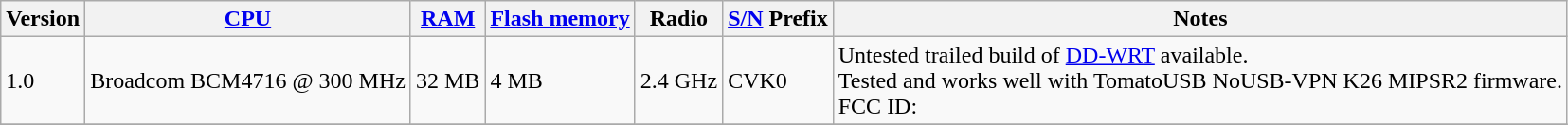<table class="wikitable">
<tr>
<th>Version</th>
<th><a href='#'>CPU</a></th>
<th><a href='#'>RAM</a></th>
<th><a href='#'>Flash memory</a></th>
<th>Radio</th>
<th><a href='#'>S/N</a> Prefix</th>
<th>Notes</th>
</tr>
<tr>
<td>1.0</td>
<td>Broadcom BCM4716 @ 300 MHz</td>
<td>32 MB</td>
<td>4 MB</td>
<td>2.4 GHz</td>
<td>CVK0</td>
<td>Untested trailed build of <a href='#'>DD-WRT</a>  available.<br>Tested and works well with TomatoUSB NoUSB-VPN K26 MIPSR2 firmware.  <br>FCC ID: </td>
</tr>
<tr>
</tr>
</table>
